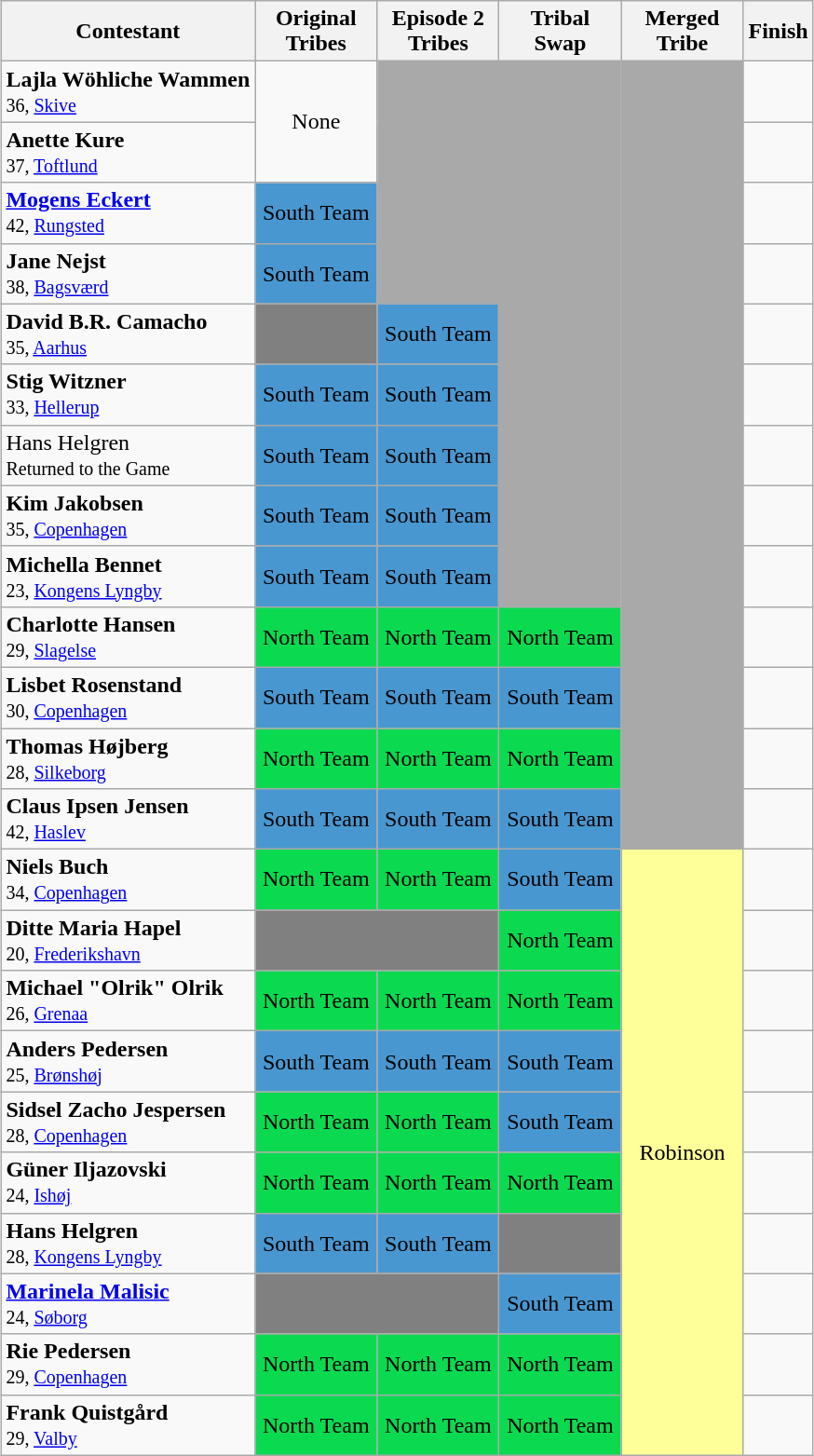<table class="wikitable sortable" style="margin:auto; text-align:center">
<tr>
<th>Contestant</th>
<th width=80>Original<br>Tribes</th>
<th width=80>Episode 2<br>Tribes</th>
<th width=80>Tribal<br>Swap</th>
<th width=80>Merged<br>Tribe</th>
<th>Finish</th>
</tr>
<tr>
<td align="left"><strong>Lajla Wöhliche Wammen</strong><br><small>36, <a href='#'>Skive</a></small></td>
<td rowspan=2>None</td>
<td bgcolor="darkgray" rowspan="4"></td>
<td bgcolor="darkgray" rowspan="9"></td>
<td bgcolor="darkgray" rowspan="13"></td>
<td></td>
</tr>
<tr>
<td align="left"><strong>Anette Kure</strong><br><small>37, <a href='#'>Toftlund</a></small></td>
<td></td>
</tr>
<tr>
<td align="left"><strong><a href='#'>Mogens Eckert</a></strong><br><small>42, <a href='#'>Rungsted</a></small></td>
<td align="center" bgcolor="#4997D0">South Team</td>
<td></td>
</tr>
<tr>
<td align="left"><strong>Jane Nejst</strong><br><small>38, <a href='#'>Bagsværd</a></small></td>
<td align="center" bgcolor="#4997D0">South Team</td>
<td></td>
</tr>
<tr>
<td align="left"><strong>David B.R. Camacho</strong><br><small>35, <a href='#'>Aarhus</a></small></td>
<td align="center" bgcolor="gray" rowspan=1></td>
<td align="center" bgcolor="#4997D0">South Team</td>
<td></td>
</tr>
<tr>
<td align="left"><strong>Stig Witzner</strong><br><small>33, <a href='#'>Hellerup</a></small></td>
<td align="center" bgcolor="#4997D0">South Team</td>
<td align="center" bgcolor="#4997D0">South Team</td>
<td></td>
</tr>
<tr>
<td align="left">Hans Helgren<br><small>Returned to the Game</small></td>
<td align="center" bgcolor="#4997D0">South Team</td>
<td align="center" bgcolor="#4997D0">South Team</td>
<td></td>
</tr>
<tr>
<td align="left"><strong>Kim Jakobsen</strong><br><small>35, <a href='#'>Copenhagen</a></small></td>
<td align="center" bgcolor="#4997D0">South Team</td>
<td align="center" bgcolor="#4997D0">South Team</td>
<td></td>
</tr>
<tr>
<td align="left"><strong>Michella Bennet</strong><br><small>23, <a href='#'>Kongens Lyngby</a></small></td>
<td align="center" bgcolor="#4997D0">South Team</td>
<td align="center" bgcolor="#4997D0">South Team</td>
<td></td>
</tr>
<tr>
<td align="left"><strong>Charlotte Hansen</strong><br><small>29, <a href='#'>Slagelse</a></small></td>
<td align="center" bgcolor="#0BDA51">North Team</td>
<td align="center" bgcolor="#0BDA51">North Team</td>
<td align="center" bgcolor="#0BDA51">North Team</td>
<td></td>
</tr>
<tr>
<td align="left"><strong>Lisbet Rosenstand</strong><br><small>30, <a href='#'>Copenhagen</a></small></td>
<td align="center" bgcolor="#4997D0">South Team</td>
<td align="center" bgcolor="#4997D0">South Team</td>
<td align="center" bgcolor="#4997D0">South Team</td>
<td></td>
</tr>
<tr>
<td align="left"><strong>Thomas Højberg</strong><br><small>28, <a href='#'>Silkeborg</a></small></td>
<td align="center" bgcolor="#0BDA51">North Team</td>
<td align="center" bgcolor="#0BDA51">North Team</td>
<td align="center" bgcolor="#0BDA51">North Team</td>
<td></td>
</tr>
<tr>
<td align="left"><strong>Claus Ipsen Jensen</strong><br><small>42, <a href='#'>Haslev</a></small></td>
<td align="center" bgcolor="#4997D0">South Team</td>
<td align="center" bgcolor="#4997D0">South Team</td>
<td align="center" bgcolor="#4997D0">South Team</td>
<td></td>
</tr>
<tr>
<td align="left"><strong>Niels Buch</strong><br><small>34, <a href='#'>Copenhagen</a></small></td>
<td align="center" bgcolor="#0BDA51">North Team</td>
<td align="center" bgcolor="#0BDA51">North Team</td>
<td align="center" bgcolor="#4997D0">South Team</td>
<td align="center" bgcolor="#FFFF99" rowspan=10>Robinson</td>
<td></td>
</tr>
<tr>
<td align="left"><strong>Ditte Maria Hapel</strong><br><small>20, <a href='#'>Frederikshavn</a></small></td>
<td align="center" bgcolor="gray" colspan=2></td>
<td align="center" bgcolor="#0BDA51">North Team</td>
<td></td>
</tr>
<tr>
<td align="left"><strong>Michael "Olrik" Olrik</strong><br><small>26, <a href='#'>Grenaa</a></small></td>
<td align="center" bgcolor="#0BDA51">North Team</td>
<td align="center" bgcolor="#0BDA51">North Team</td>
<td align="center" bgcolor="#0BDA51">North Team</td>
<td></td>
</tr>
<tr>
<td align="left"><strong>Anders Pedersen</strong><br><small>25, <a href='#'>Brønshøj</a></small></td>
<td align="center" bgcolor="#4997D0">South Team</td>
<td align="center" bgcolor="#4997D0">South Team</td>
<td align="center" bgcolor="#4997D0">South Team</td>
<td></td>
</tr>
<tr>
<td align="left"><strong>Sidsel Zacho Jespersen</strong><br><small>28, <a href='#'>Copenhagen</a></small></td>
<td align="center" bgcolor="#0BDA51">North Team</td>
<td align="center" bgcolor="#0BDA51">North Team</td>
<td align="center" bgcolor="#4997D0">South Team</td>
<td></td>
</tr>
<tr>
<td align="left"><strong>Güner Iljazovski</strong><br><small>24, <a href='#'>Ishøj</a></small></td>
<td align="center" bgcolor="#0BDA51">North Team</td>
<td align="center" bgcolor="#0BDA51">North Team</td>
<td align="center" bgcolor="#0BDA51">North Team</td>
<td></td>
</tr>
<tr>
<td align="left"><strong>Hans Helgren</strong><br><small>28, <a href='#'>Kongens Lyngby</a></small></td>
<td align="center" bgcolor="#4997D0">South Team</td>
<td align="center" bgcolor="#4997D0">South Team</td>
<td align="center" bgcolor="gray"></td>
<td></td>
</tr>
<tr>
<td align="left"><strong><a href='#'>Marinela Malisic</a></strong><br><small>24, <a href='#'>Søborg</a></small></td>
<td align="center" bgcolor="gray" colspan=2></td>
<td align="center" bgcolor="#4997D0">South Team</td>
<td></td>
</tr>
<tr>
<td align="left"><strong>Rie Pedersen</strong><br><small>29, <a href='#'>Copenhagen</a></small></td>
<td align="center" bgcolor="#0BDA51">North Team</td>
<td align="center" bgcolor="#0BDA51">North Team</td>
<td align="center" bgcolor="#0BDA51">North Team</td>
<td></td>
</tr>
<tr>
<td align="left"><strong>Frank Quistgård</strong><br><small>29, <a href='#'>Valby</a></small></td>
<td align="center" bgcolor="#0BDA51">North Team</td>
<td align="center" bgcolor="#0BDA51">North Team</td>
<td align="center" bgcolor="#0BDA51">North Team</td>
<td></td>
</tr>
</table>
